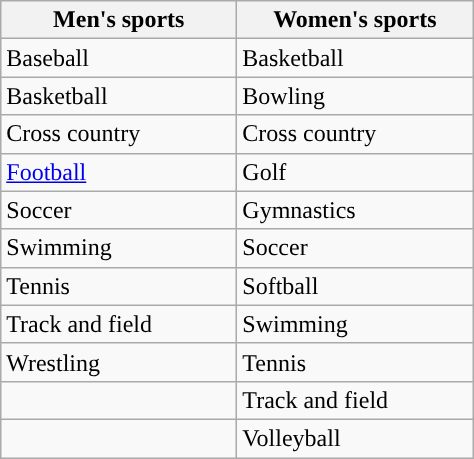<table class= wikitable>
<tr>
<th width=150px>Men's sports</th>
<th width=150px>Women's sports</th>
</tr>
<tr>
<td>Baseball</td>
<td>Basketball</td>
</tr>
<tr>
<td>Basketball</td>
<td>Bowling</td>
</tr>
<tr>
<td>Cross country</td>
<td>Cross country</td>
</tr>
<tr>
<td><a href='#'>Football</a></td>
<td>Golf</td>
</tr>
<tr>
<td>Soccer</td>
<td>Gymnastics</td>
</tr>
<tr>
<td>Swimming</td>
<td>Soccer</td>
</tr>
<tr>
<td>Tennis</td>
<td>Softball</td>
</tr>
<tr>
<td>Track and field</td>
<td>Swimming</td>
</tr>
<tr>
<td>Wrestling</td>
<td>Tennis</td>
</tr>
<tr>
<td></td>
<td>Track and field</td>
</tr>
<tr>
<td></td>
<td>Volleyball</td>
</tr>
</table>
